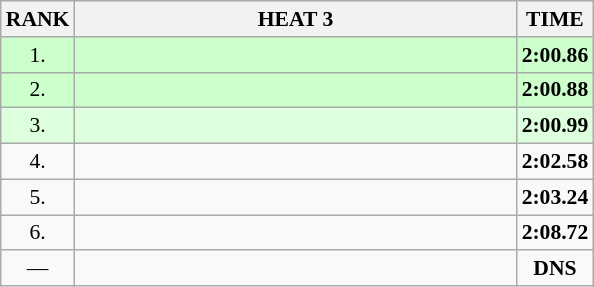<table class="wikitable" style="border-collapse: collapse; font-size: 90%;">
<tr>
<th>RANK</th>
<th align="left" style="width: 20em">HEAT 3</th>
<th>TIME</th>
</tr>
<tr style="background:#ccffcc;">
<td align="center">1.</td>
<td></td>
<td align="center"><strong>2:00.86</strong></td>
</tr>
<tr style="background:#ccffcc;">
<td align="center">2.</td>
<td></td>
<td align="center"><strong>2:00.88</strong></td>
</tr>
<tr style="background:#ddffdd;">
<td align="center">3.</td>
<td></td>
<td align="center"><strong>2:00.99</strong></td>
</tr>
<tr>
<td align="center">4.</td>
<td></td>
<td align="center"><strong>2:02.58</strong></td>
</tr>
<tr>
<td align="center">5.</td>
<td></td>
<td align="center"><strong>2:03.24</strong></td>
</tr>
<tr>
<td align="center">6.</td>
<td></td>
<td align="center"><strong>2:08.72</strong></td>
</tr>
<tr>
<td align="center">—</td>
<td></td>
<td align="center"><strong>DNS</strong></td>
</tr>
</table>
